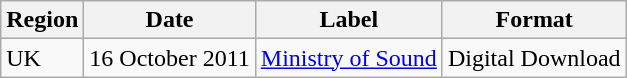<table class=wikitable>
<tr>
<th>Region</th>
<th>Date</th>
<th>Label</th>
<th>Format</th>
</tr>
<tr>
<td>UK</td>
<td>16 October 2011</td>
<td><a href='#'>Ministry of Sound</a></td>
<td>Digital Download</td>
</tr>
</table>
